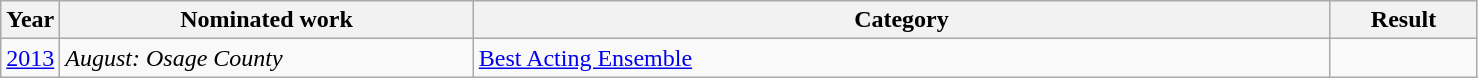<table class=wikitable>
<tr>
<th width=4%>Year</th>
<th width=28%>Nominated work</th>
<th width=58%>Category</th>
<th width=10%>Result</th>
</tr>
<tr>
<td><a href='#'>2013</a></td>
<td><em>August: Osage County</em></td>
<td><a href='#'>Best Acting Ensemble</a></td>
<td></td>
</tr>
</table>
